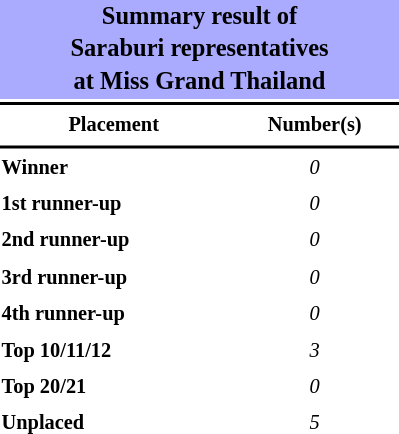<table style="width: 270px; font-size:85%; line-height:1.5em;">
<tr>
<th colspan="2" align="center" style="background:#AAF;"><big>Summary result of<br>Saraburi representatives<br>at Miss Grand Thailand</big></th>
</tr>
<tr>
<td colspan="2" style="background:black"></td>
</tr>
<tr>
<th scope="col">Placement</th>
<th scope="col">Number(s)</th>
</tr>
<tr>
<td colspan="2" style="background:black"></td>
</tr>
<tr>
<td align="left"><strong>Winner</strong></td>
<td align="center"><em>0</em></td>
</tr>
<tr>
<td align="left"><strong>1st runner-up</strong></td>
<td align="center"><em>0</em></td>
</tr>
<tr>
<td align="left"><strong>2nd runner-up</strong></td>
<td align="center"><em>0</em></td>
</tr>
<tr>
<td align="left"><strong>3rd runner-up</strong></td>
<td align="center"><em>0</em></td>
</tr>
<tr>
<td align="left"><strong>4th runner-up</strong></td>
<td align="center"><em>0</em></td>
</tr>
<tr>
<td align="left"><strong>Top 10/11/12</strong></td>
<td align="center"><em>3</em></td>
</tr>
<tr>
<td align="left"><strong>Top 20/21</strong></td>
<td align="center"><em>0</em></td>
</tr>
<tr>
<td align="left"><strong>Unplaced</strong></td>
<td align="center"><em>5</em></td>
</tr>
</table>
